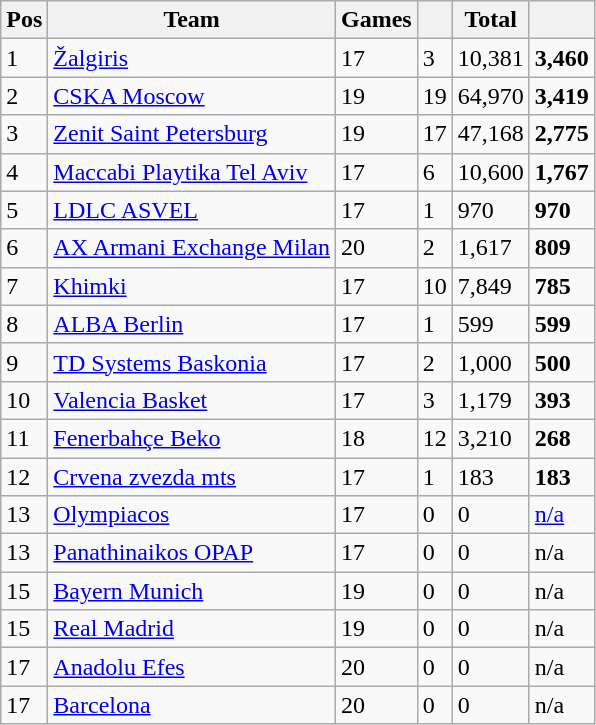<table class="wikitable">
<tr>
<th>Pos</th>
<th>Team</th>
<th>Games</th>
<th></th>
<th>Total</th>
<th></th>
</tr>
<tr>
<td>1</td>
<td> <a href='#'>Žalgiris</a></td>
<td>17</td>
<td>3</td>
<td>10,381</td>
<td><strong>3,460</strong></td>
</tr>
<tr>
<td>2</td>
<td> <a href='#'>CSKA Moscow</a></td>
<td>19</td>
<td>19</td>
<td>64,970</td>
<td><strong>3,419</strong></td>
</tr>
<tr>
<td>3</td>
<td> <a href='#'>Zenit Saint Petersburg</a></td>
<td>19</td>
<td>17</td>
<td>47,168</td>
<td><strong>2,775</strong></td>
</tr>
<tr>
<td>4</td>
<td> <a href='#'>Maccabi Playtika Tel Aviv</a></td>
<td>17</td>
<td>6</td>
<td>10,600</td>
<td><strong>1,767</strong></td>
</tr>
<tr>
<td>5</td>
<td> <a href='#'>LDLC ASVEL</a></td>
<td>17</td>
<td>1</td>
<td>970</td>
<td><strong>970</strong></td>
</tr>
<tr>
<td>6</td>
<td> <a href='#'>AX Armani Exchange Milan</a></td>
<td>20</td>
<td>2</td>
<td>1,617</td>
<td><strong>809</strong></td>
</tr>
<tr>
<td>7</td>
<td> <a href='#'>Khimki</a></td>
<td>17</td>
<td>10</td>
<td>7,849</td>
<td><strong>785</strong></td>
</tr>
<tr>
<td>8</td>
<td> <a href='#'>ALBA Berlin</a></td>
<td>17</td>
<td>1</td>
<td>599</td>
<td><strong>599</strong></td>
</tr>
<tr>
<td>9</td>
<td> <a href='#'>TD Systems Baskonia</a></td>
<td>17</td>
<td>2</td>
<td>1,000</td>
<td><strong>500</strong></td>
</tr>
<tr>
<td>10</td>
<td> <a href='#'>Valencia Basket</a></td>
<td>17</td>
<td>3</td>
<td>1,179</td>
<td><strong>393</strong></td>
</tr>
<tr>
<td>11</td>
<td> <a href='#'>Fenerbahçe Beko</a></td>
<td>18</td>
<td>12</td>
<td>3,210</td>
<td><strong>268</strong></td>
</tr>
<tr>
<td>12</td>
<td> <a href='#'>Crvena zvezda mts</a></td>
<td>17</td>
<td>1</td>
<td>183</td>
<td><strong>183</strong></td>
</tr>
<tr>
<td>13</td>
<td> <a href='#'>Olympiacos</a></td>
<td>17</td>
<td>0</td>
<td>0</td>
<td><a href='#'>n/a</a></td>
</tr>
<tr>
<td>13</td>
<td> <a href='#'>Panathinaikos OPAP</a></td>
<td>17</td>
<td>0</td>
<td>0</td>
<td>n/a</td>
</tr>
<tr>
<td>15</td>
<td> <a href='#'>Bayern Munich</a></td>
<td>19</td>
<td>0</td>
<td>0</td>
<td>n/a</td>
</tr>
<tr>
<td>15</td>
<td> <a href='#'>Real Madrid</a></td>
<td>19</td>
<td>0</td>
<td>0</td>
<td>n/a</td>
</tr>
<tr>
<td>17</td>
<td> <a href='#'>Anadolu Efes</a></td>
<td>20</td>
<td>0</td>
<td>0</td>
<td>n/a</td>
</tr>
<tr>
<td>17</td>
<td> <a href='#'>Barcelona</a></td>
<td>20</td>
<td>0</td>
<td>0</td>
<td>n/a</td>
</tr>
</table>
